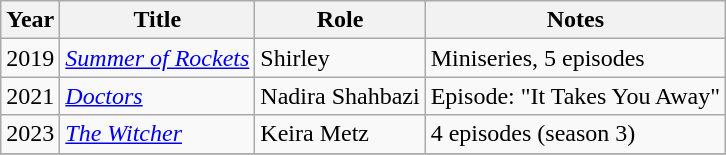<table class="wikitable sortable">
<tr>
<th>Year</th>
<th>Title</th>
<th>Role</th>
<th class="unsortable">Notes</th>
</tr>
<tr>
<td>2019</td>
<td><em><a href='#'>Summer of Rockets</a></em></td>
<td>Shirley</td>
<td>Miniseries, 5 episodes</td>
</tr>
<tr>
<td>2021</td>
<td><em><a href='#'>Doctors</a></em></td>
<td>Nadira Shahbazi</td>
<td>Episode: "It Takes You Away"</td>
</tr>
<tr>
<td>2023</td>
<td><em><a href='#'>The Witcher</a></em></td>
<td>Keira Metz</td>
<td>4 episodes (season 3)</td>
</tr>
<tr>
</tr>
</table>
